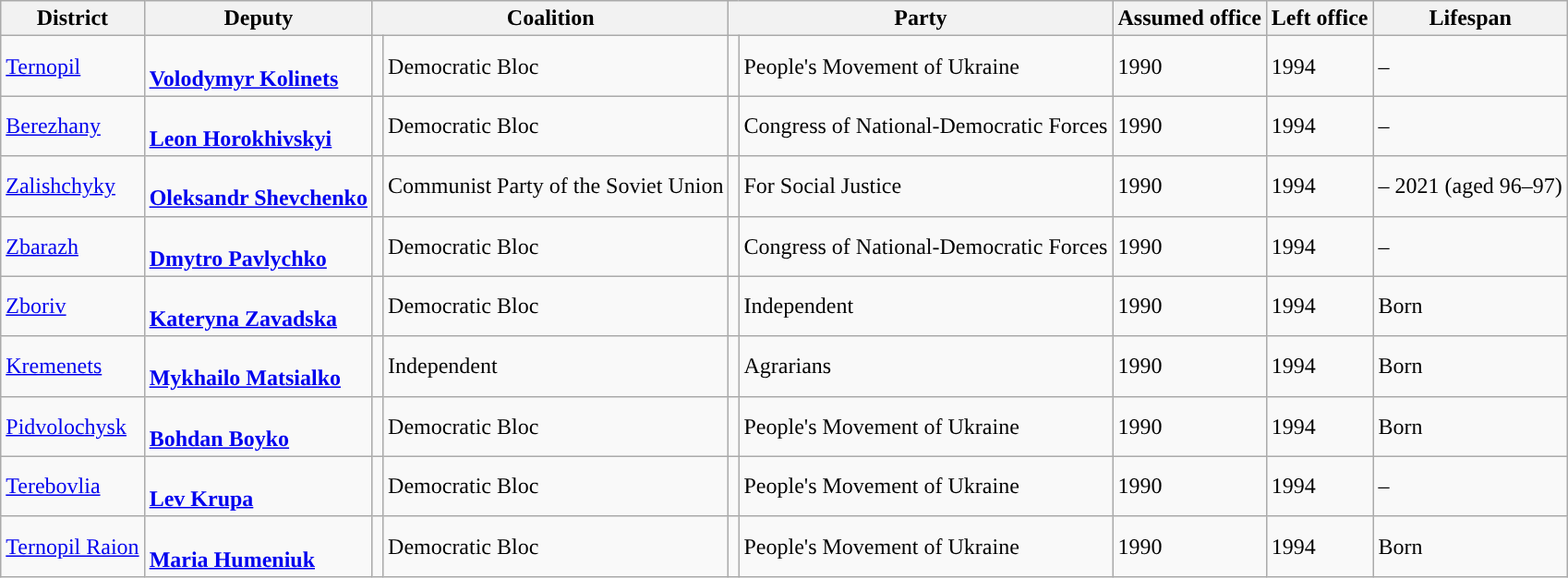<table class="wikitable standard sortable">
<tr>
<th scope="col">District<br></th>
<th scope="col">Deputy</th>
<th scope="col" colspan=2>Coalition</th>
<th scope="col" colspan=2>Party</th>
<th scope="col">Assumed office</th>
<th scope="col">Left office</th>
<th scope="col">Lifespan</th>
</tr>
<tr>
<td><a href='#'>Ternopil</a><br></td>
<td data-sort-value="Kolinets, Volodymyr"><br><strong><a href='#'>Volodymyr Kolinets</a></strong></td>
<td style="background-color:"></td>
<td>Democratic Bloc</td>
<td style="background-color:"></td>
<td>People's Movement of Ukraine</td>
<td>1990</td>
<td>1994</td>
<td> – </td>
</tr>
<tr>
<td><a href='#'>Berezhany</a><br></td>
<td data-sort-value="Horokhivskyi, Leon"><br><strong><a href='#'>Leon Horokhivskyi</a></strong></td>
<td style="background-color:"></td>
<td>Democratic Bloc</td>
<td style="background-color:"></td>
<td>Congress of National-Democratic Forces</td>
<td>1990</td>
<td>1994</td>
<td> – </td>
</tr>
<tr>
<td><a href='#'>Zalishchyky</a><br></td>
<td data-sort-value="Shevchenko, Oleksandr"><br><strong><a href='#'>Oleksandr Shevchenko</a></strong></td>
<td style="background-color:"></td>
<td>Communist Party of the Soviet Union</td>
<td style="background-color:"></td>
<td>For Social Justice</td>
<td>1990</td>
<td>1994</td>
<td> – 2021 (aged 96–97)</td>
</tr>
<tr>
<td><a href='#'>Zbarazh</a><br></td>
<td data-sort-value="Pavlychko, Dmytro"><br><strong><a href='#'>Dmytro Pavlychko</a></strong></td>
<td style="background-color:"></td>
<td>Democratic Bloc</td>
<td style="background-color:"></td>
<td>Congress of National-Democratic Forces</td>
<td>1990</td>
<td>1994</td>
<td> – </td>
</tr>
<tr>
<td><a href='#'>Zboriv</a><br></td>
<td data-sort-value="Zavadska, Kateryna"><br><strong><a href='#'>Kateryna Zavadska</a></strong></td>
<td style="background-color:"></td>
<td>Democratic Bloc</td>
<td style="background-color:"></td>
<td>Independent</td>
<td>1990</td>
<td>1994</td>
<td>Born </td>
</tr>
<tr>
<td><a href='#'>Kremenets</a><br></td>
<td data-sort-value="Matsialko, Mykhailo"><br><strong><a href='#'>Mykhailo Matsialko</a></strong></td>
<td style="background-color:"></td>
<td>Independent</td>
<td style="background-color:"></td>
<td>Agrarians</td>
<td>1990</td>
<td>1994</td>
<td>Born </td>
</tr>
<tr>
<td><a href='#'>Pidvolochysk</a><br></td>
<td data-sort-value="Boyko, Bohdan"><br><strong><a href='#'>Bohdan Boyko</a></strong></td>
<td style="background-color:"></td>
<td>Democratic Bloc</td>
<td style="background-color:"></td>
<td>People's Movement of Ukraine</td>
<td>1990</td>
<td>1994</td>
<td>Born </td>
</tr>
<tr>
<td><a href='#'>Terebovlia</a><br></td>
<td data-sort-value="Krupa, Lev"><br><strong><a href='#'>Lev Krupa</a></strong></td>
<td style="background-color:"></td>
<td>Democratic Bloc</td>
<td style="background-color:"></td>
<td>People's Movement of Ukraine</td>
<td>1990</td>
<td>1994</td>
<td> – </td>
</tr>
<tr>
<td><a href='#'>Ternopil Raion</a><br></td>
<td data-sort-value="Humeniuk, Maria"><br><strong><a href='#'>Maria Humeniuk</a></strong></td>
<td style="background-color:"></td>
<td>Democratic Bloc</td>
<td style="background-color:"></td>
<td>People's Movement of Ukraine</td>
<td>1990</td>
<td>1994</td>
<td>Born </td>
</tr>
</table>
